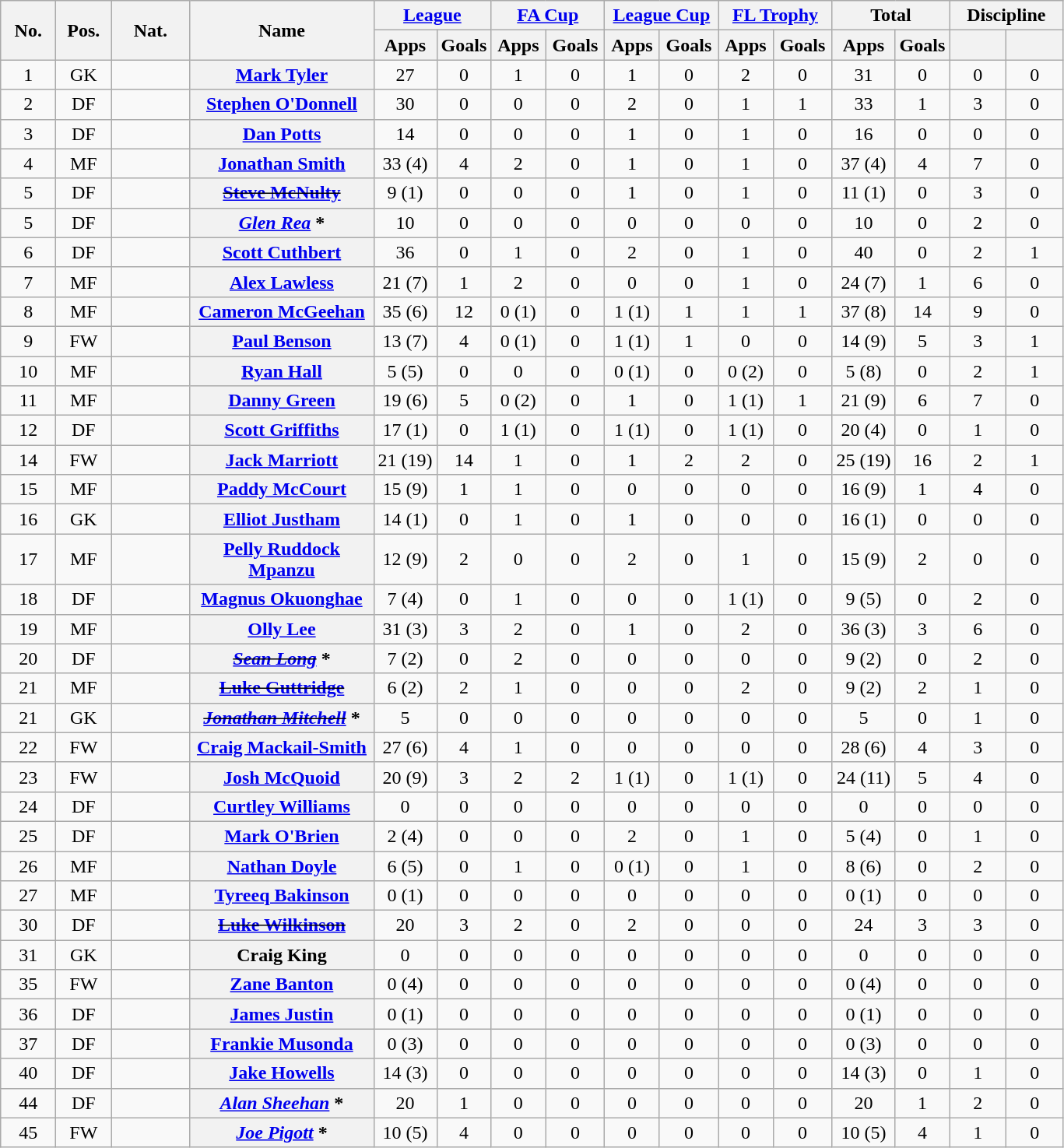<table class="wikitable plainrowheaders" style="text-align:center">
<tr>
<th rowspan=2 width=40>No.</th>
<th rowspan=2 width=40>Pos.</th>
<th rowspan=2 width=60>Nat.</th>
<th rowspan=2 width=150 scope=col>Name</th>
<th colspan=2 width=90><a href='#'>League</a></th>
<th colspan=2 width=90><a href='#'>FA Cup</a></th>
<th colspan=2 width=90><a href='#'>League Cup</a></th>
<th colspan=2 width=90><a href='#'>FL Trophy</a></th>
<th colspan=2 width=90>Total</th>
<th colspan=2 width=90>Discipline</th>
</tr>
<tr>
<th scope=col>Apps</th>
<th scope=col>Goals</th>
<th scope=col>Apps</th>
<th scope=col>Goals</th>
<th scope=col>Apps</th>
<th scope=col>Goals</th>
<th scope=col>Apps</th>
<th scope=col>Goals</th>
<th scope=col>Apps</th>
<th scope=col>Goals</th>
<th scope=col></th>
<th scope=col></th>
</tr>
<tr>
<td>1</td>
<td>GK</td>
<td align=left></td>
<th scope=row><a href='#'>Mark Tyler</a></th>
<td>27</td>
<td>0</td>
<td>1</td>
<td>0</td>
<td>1</td>
<td>0</td>
<td>2</td>
<td>0</td>
<td>31</td>
<td>0</td>
<td>0</td>
<td>0</td>
</tr>
<tr>
<td>2</td>
<td>DF</td>
<td align=left></td>
<th scope=row><a href='#'>Stephen O'Donnell</a></th>
<td>30</td>
<td>0</td>
<td>0</td>
<td>0</td>
<td>2</td>
<td>0</td>
<td>1</td>
<td>1</td>
<td>33</td>
<td>1</td>
<td>3</td>
<td>0</td>
</tr>
<tr>
<td>3</td>
<td>DF</td>
<td align=left></td>
<th scope=row><a href='#'>Dan Potts</a></th>
<td>14</td>
<td>0</td>
<td>0</td>
<td>0</td>
<td>1</td>
<td>0</td>
<td>1</td>
<td>0</td>
<td>16</td>
<td>0</td>
<td>0</td>
<td>0</td>
</tr>
<tr>
<td>4</td>
<td>MF</td>
<td align=left></td>
<th scope=row><a href='#'>Jonathan Smith</a></th>
<td>33 (4)</td>
<td>4</td>
<td>2</td>
<td>0</td>
<td>1</td>
<td>0</td>
<td>1</td>
<td>0</td>
<td>37 (4)</td>
<td>4</td>
<td>7</td>
<td>0</td>
</tr>
<tr>
<td>5</td>
<td>DF</td>
<td align=left></td>
<th scope=row><s><a href='#'>Steve McNulty</a></s> </th>
<td>9 (1)</td>
<td>0</td>
<td>0</td>
<td>0</td>
<td>1</td>
<td>0</td>
<td>1</td>
<td>0</td>
<td>11 (1)</td>
<td>0</td>
<td>3</td>
<td>0</td>
</tr>
<tr>
<td>5</td>
<td>DF</td>
<td align=left></td>
<th scope=row><em><a href='#'>Glen Rea</a></em> *</th>
<td>10</td>
<td>0</td>
<td>0</td>
<td>0</td>
<td>0</td>
<td>0</td>
<td>0</td>
<td>0</td>
<td>10</td>
<td>0</td>
<td>2</td>
<td>0</td>
</tr>
<tr>
<td>6</td>
<td>DF</td>
<td align=left></td>
<th scope=row><a href='#'>Scott Cuthbert</a></th>
<td>36</td>
<td>0</td>
<td>1</td>
<td>0</td>
<td>2</td>
<td>0</td>
<td>1</td>
<td>0</td>
<td>40</td>
<td>0</td>
<td>2</td>
<td>1</td>
</tr>
<tr>
<td>7</td>
<td>MF</td>
<td align=left></td>
<th scope=row><a href='#'>Alex Lawless</a></th>
<td>21 (7)</td>
<td>1</td>
<td>2</td>
<td>0</td>
<td>0</td>
<td>0</td>
<td>1</td>
<td>0</td>
<td>24 (7)</td>
<td>1</td>
<td>6</td>
<td>0</td>
</tr>
<tr>
<td>8</td>
<td>MF</td>
<td align=left></td>
<th scope=row><a href='#'>Cameron McGeehan</a></th>
<td>35 (6)</td>
<td>12</td>
<td>0 (1)</td>
<td>0</td>
<td>1 (1)</td>
<td>1</td>
<td>1</td>
<td>1</td>
<td>37 (8)</td>
<td>14</td>
<td>9</td>
<td>0</td>
</tr>
<tr>
<td>9</td>
<td>FW</td>
<td align=left></td>
<th scope=row><a href='#'>Paul Benson</a></th>
<td>13 (7)</td>
<td>4</td>
<td>0 (1)</td>
<td>0</td>
<td>1 (1)</td>
<td>1</td>
<td>0</td>
<td>0</td>
<td>14 (9)</td>
<td>5</td>
<td>3</td>
<td>1</td>
</tr>
<tr>
<td>10</td>
<td>MF</td>
<td align=left></td>
<th scope=row><a href='#'>Ryan Hall</a></th>
<td>5 (5)</td>
<td>0</td>
<td>0</td>
<td>0</td>
<td>0 (1)</td>
<td>0</td>
<td>0 (2)</td>
<td>0</td>
<td>5 (8)</td>
<td>0</td>
<td>2</td>
<td>1</td>
</tr>
<tr>
<td>11</td>
<td>MF</td>
<td align=left></td>
<th scope=row><a href='#'>Danny Green</a></th>
<td>19 (6)</td>
<td>5</td>
<td>0 (2)</td>
<td>0</td>
<td>1</td>
<td>0</td>
<td>1 (1)</td>
<td>1</td>
<td>21 (9)</td>
<td>6</td>
<td>7</td>
<td>0</td>
</tr>
<tr>
<td>12</td>
<td>DF</td>
<td align=left></td>
<th scope=row><a href='#'>Scott Griffiths</a></th>
<td>17 (1)</td>
<td>0</td>
<td>1 (1)</td>
<td>0</td>
<td>1 (1)</td>
<td>0</td>
<td>1 (1)</td>
<td>0</td>
<td>20 (4)</td>
<td>0</td>
<td>1</td>
<td>0</td>
</tr>
<tr>
<td>14</td>
<td>FW</td>
<td align=left></td>
<th scope=row><a href='#'>Jack Marriott</a></th>
<td>21 (19)</td>
<td>14</td>
<td>1</td>
<td>0</td>
<td>1</td>
<td>2</td>
<td>2</td>
<td>0</td>
<td>25 (19)</td>
<td>16</td>
<td>2</td>
<td>1</td>
</tr>
<tr>
<td>15</td>
<td>MF</td>
<td align=left></td>
<th scope=row><a href='#'>Paddy McCourt</a></th>
<td>15 (9)</td>
<td>1</td>
<td>1</td>
<td>0</td>
<td>0</td>
<td>0</td>
<td>0</td>
<td>0</td>
<td>16 (9)</td>
<td>1</td>
<td>4</td>
<td>0</td>
</tr>
<tr>
<td>16</td>
<td>GK</td>
<td align=left></td>
<th scope=row><a href='#'>Elliot Justham</a></th>
<td>14 (1)</td>
<td>0</td>
<td>1</td>
<td>0</td>
<td>1</td>
<td>0</td>
<td>0</td>
<td>0</td>
<td>16 (1)</td>
<td>0</td>
<td>0</td>
<td>0</td>
</tr>
<tr>
<td>17</td>
<td>MF</td>
<td align=left></td>
<th scope=row><a href='#'>Pelly Ruddock Mpanzu</a></th>
<td>12 (9)</td>
<td>2</td>
<td>0</td>
<td>0</td>
<td>2</td>
<td>0</td>
<td>1</td>
<td>0</td>
<td>15 (9)</td>
<td>2</td>
<td>0</td>
<td>0</td>
</tr>
<tr>
<td>18</td>
<td>DF</td>
<td align=left></td>
<th scope=row><a href='#'>Magnus Okuonghae</a></th>
<td>7 (4)</td>
<td>0</td>
<td>1</td>
<td>0</td>
<td>0</td>
<td>0</td>
<td>1 (1)</td>
<td>0</td>
<td>9 (5)</td>
<td>0</td>
<td>2</td>
<td>0</td>
</tr>
<tr>
<td>19</td>
<td>MF</td>
<td align=left></td>
<th scope=row><a href='#'>Olly Lee</a></th>
<td>31 (3)</td>
<td>3</td>
<td>2</td>
<td>0</td>
<td>1</td>
<td>0</td>
<td>2</td>
<td>0</td>
<td>36 (3)</td>
<td>3</td>
<td>6</td>
<td>0</td>
</tr>
<tr>
<td>20</td>
<td>DF</td>
<td align=left></td>
<th scope=row><s><em><a href='#'>Sean Long</a></em></s> * </th>
<td>7 (2)</td>
<td>0</td>
<td>2</td>
<td>0</td>
<td>0</td>
<td>0</td>
<td>0</td>
<td>0</td>
<td>9 (2)</td>
<td>0</td>
<td>2</td>
<td>0</td>
</tr>
<tr>
<td>21</td>
<td>MF</td>
<td align=left></td>
<th scope=row><s><a href='#'>Luke Guttridge</a></s> </th>
<td>6 (2)</td>
<td>2</td>
<td>1</td>
<td>0</td>
<td>0</td>
<td>0</td>
<td>2</td>
<td>0</td>
<td>9 (2)</td>
<td>2</td>
<td>1</td>
<td>0</td>
</tr>
<tr>
<td>21</td>
<td>GK</td>
<td align=left></td>
<th scope=row><s><em><a href='#'>Jonathan Mitchell</a></em></s> * </th>
<td>5</td>
<td>0</td>
<td>0</td>
<td>0</td>
<td>0</td>
<td>0</td>
<td>0</td>
<td>0</td>
<td>5</td>
<td>0</td>
<td>1</td>
<td>0</td>
</tr>
<tr>
<td>22</td>
<td>FW</td>
<td align=left></td>
<th scope=row><a href='#'>Craig Mackail-Smith</a></th>
<td>27 (6)</td>
<td>4</td>
<td>1</td>
<td>0</td>
<td>0</td>
<td>0</td>
<td>0</td>
<td>0</td>
<td>28 (6)</td>
<td>4</td>
<td>3</td>
<td>0</td>
</tr>
<tr>
<td>23</td>
<td>FW</td>
<td align=left></td>
<th scope=row><a href='#'>Josh McQuoid</a></th>
<td>20 (9)</td>
<td>3</td>
<td>2</td>
<td>2</td>
<td>1 (1)</td>
<td>0</td>
<td>1 (1)</td>
<td>0</td>
<td>24 (11)</td>
<td>5</td>
<td>4</td>
<td>0</td>
</tr>
<tr>
<td>24</td>
<td>DF</td>
<td align=left></td>
<th scope=row><a href='#'>Curtley Williams</a></th>
<td>0</td>
<td>0</td>
<td>0</td>
<td>0</td>
<td>0</td>
<td>0</td>
<td>0</td>
<td>0</td>
<td>0</td>
<td>0</td>
<td>0</td>
<td>0</td>
</tr>
<tr>
<td>25</td>
<td>DF</td>
<td align=left></td>
<th scope=row><a href='#'>Mark O'Brien</a></th>
<td>2 (4)</td>
<td>0</td>
<td>0</td>
<td>0</td>
<td>2</td>
<td>0</td>
<td>1</td>
<td>0</td>
<td>5 (4)</td>
<td>0</td>
<td>1</td>
<td>0</td>
</tr>
<tr>
<td>26</td>
<td>MF</td>
<td align=left></td>
<th scope=row><a href='#'>Nathan Doyle</a></th>
<td>6 (5)</td>
<td>0</td>
<td>1</td>
<td>0</td>
<td>0 (1)</td>
<td>0</td>
<td>1</td>
<td>0</td>
<td>8 (6)</td>
<td>0</td>
<td>2</td>
<td>0</td>
</tr>
<tr>
<td>27</td>
<td>MF</td>
<td align=left></td>
<th scope=row><a href='#'>Tyreeq Bakinson</a></th>
<td>0 (1)</td>
<td>0</td>
<td>0</td>
<td>0</td>
<td>0</td>
<td>0</td>
<td>0</td>
<td>0</td>
<td>0 (1)</td>
<td>0</td>
<td>0</td>
<td>0</td>
</tr>
<tr>
<td>30</td>
<td>DF</td>
<td align=left></td>
<th scope=row><s><a href='#'>Luke Wilkinson</a></s> </th>
<td>20</td>
<td>3</td>
<td>2</td>
<td>0</td>
<td>2</td>
<td>0</td>
<td>0</td>
<td>0</td>
<td>24</td>
<td>3</td>
<td>3</td>
<td>0</td>
</tr>
<tr>
<td>31</td>
<td>GK</td>
<td align=left></td>
<th scope=row>Craig King</th>
<td>0</td>
<td>0</td>
<td>0</td>
<td>0</td>
<td>0</td>
<td>0</td>
<td>0</td>
<td>0</td>
<td>0</td>
<td>0</td>
<td>0</td>
<td>0</td>
</tr>
<tr>
<td>35</td>
<td>FW</td>
<td align=left></td>
<th scope=row><a href='#'>Zane Banton</a></th>
<td>0 (4)</td>
<td>0</td>
<td>0</td>
<td>0</td>
<td>0</td>
<td>0</td>
<td>0</td>
<td>0</td>
<td>0 (4)</td>
<td>0</td>
<td>0</td>
<td>0</td>
</tr>
<tr>
<td>36</td>
<td>DF</td>
<td align=left></td>
<th scope=row><a href='#'>James Justin</a></th>
<td>0 (1)</td>
<td>0</td>
<td>0</td>
<td>0</td>
<td>0</td>
<td>0</td>
<td>0</td>
<td>0</td>
<td>0 (1)</td>
<td>0</td>
<td>0</td>
<td>0</td>
</tr>
<tr>
<td>37</td>
<td>DF</td>
<td align=left></td>
<th scope=row><a href='#'>Frankie Musonda</a></th>
<td>0 (3)</td>
<td>0</td>
<td>0</td>
<td>0</td>
<td>0</td>
<td>0</td>
<td>0</td>
<td>0</td>
<td>0 (3)</td>
<td>0</td>
<td>0</td>
<td>0</td>
</tr>
<tr>
<td>40</td>
<td>DF</td>
<td align=left></td>
<th scope=row><a href='#'>Jake Howells</a></th>
<td>14 (3)</td>
<td>0</td>
<td>0</td>
<td>0</td>
<td>0</td>
<td>0</td>
<td>0</td>
<td>0</td>
<td>14 (3)</td>
<td>0</td>
<td>1</td>
<td>0</td>
</tr>
<tr>
<td>44</td>
<td>DF</td>
<td align=left></td>
<th scope=row><em><a href='#'>Alan Sheehan</a></em> *</th>
<td>20</td>
<td>1</td>
<td>0</td>
<td>0</td>
<td>0</td>
<td>0</td>
<td>0</td>
<td>0</td>
<td>20</td>
<td>1</td>
<td>2</td>
<td>0</td>
</tr>
<tr>
<td>45</td>
<td>FW</td>
<td align=left></td>
<th scope=row><em><a href='#'>Joe Pigott</a></em> *</th>
<td>10 (5)</td>
<td>4</td>
<td>0</td>
<td>0</td>
<td>0</td>
<td>0</td>
<td>0</td>
<td>0</td>
<td>10 (5)</td>
<td>4</td>
<td>1</td>
<td>0</td>
</tr>
</table>
